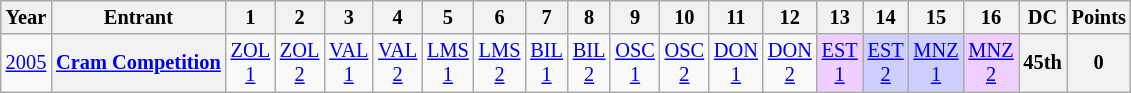<table class="wikitable" style="text-align:center; font-size:85%">
<tr>
<th>Year</th>
<th>Entrant</th>
<th>1</th>
<th>2</th>
<th>3</th>
<th>4</th>
<th>5</th>
<th>6</th>
<th>7</th>
<th>8</th>
<th>9</th>
<th>10</th>
<th>11</th>
<th>12</th>
<th>13</th>
<th>14</th>
<th>15</th>
<th>16</th>
<th>DC</th>
<th>Points</th>
</tr>
<tr>
<td><a href='#'>2005</a></td>
<th nowrap><a href='#'>Cram Competition</a></th>
<td style="background:#;"><a href='#'>ZOL<br>1</a><br></td>
<td style="background:#;"><a href='#'>ZOL<br>2</a><br></td>
<td style="background:#;"><a href='#'>VAL<br>1</a><br></td>
<td style="background:#;"><a href='#'>VAL<br>2</a><br></td>
<td style="background:#;"><a href='#'>LMS<br>1</a><br></td>
<td style="background:#;"><a href='#'>LMS<br>2</a><br></td>
<td style="background:#;"><a href='#'>BIL<br>1</a><br></td>
<td style="background:#;"><a href='#'>BIL<br>2</a><br></td>
<td style="background:#;"><a href='#'>OSC<br>1</a><br></td>
<td style="background:#;"><a href='#'>OSC<br>2</a><br></td>
<td style="background:#;"><a href='#'>DON<br>1</a><br></td>
<td style="background:#;"><a href='#'>DON<br>2</a><br></td>
<td style="background:#efcfff;"><a href='#'>EST<br>1</a><br></td>
<td style="background:#cfcfff;"><a href='#'>EST<br>2</a><br></td>
<td style="background:#cfcfff;"><a href='#'>MNZ<br>1</a><br></td>
<td style="background:#efcfff;"><a href='#'>MNZ<br>2</a><br></td>
<th>45th</th>
<th>0</th>
</tr>
</table>
